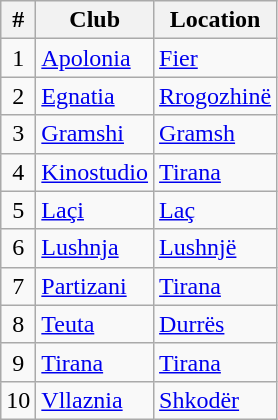<table class="wikitable sortable">
<tr>
<th>#</th>
<th>Club</th>
<th>Location</th>
</tr>
<tr>
<td align=center>1</td>
<td><a href='#'>Apolonia</a></td>
<td><a href='#'>Fier</a></td>
</tr>
<tr>
<td align=center>2</td>
<td><a href='#'>Egnatia</a></td>
<td><a href='#'>Rrogozhinë</a></td>
</tr>
<tr>
<td align=center>3</td>
<td><a href='#'>Gramshi</a></td>
<td><a href='#'>Gramsh</a></td>
</tr>
<tr>
<td align=center>4</td>
<td><a href='#'>Kinostudio</a></td>
<td><a href='#'>Tirana</a></td>
</tr>
<tr>
<td align=center>5</td>
<td><a href='#'>Laçi</a></td>
<td><a href='#'>Laç</a></td>
</tr>
<tr>
<td align=center>6</td>
<td><a href='#'>Lushnja</a></td>
<td><a href='#'>Lushnjë</a></td>
</tr>
<tr>
<td align=center>7</td>
<td><a href='#'>Partizani</a></td>
<td><a href='#'>Tirana</a></td>
</tr>
<tr>
<td align=center>8</td>
<td><a href='#'>Teuta</a></td>
<td><a href='#'>Durrës</a></td>
</tr>
<tr>
<td align=center>9</td>
<td><a href='#'>Tirana</a></td>
<td><a href='#'>Tirana</a></td>
</tr>
<tr>
<td align=center>10</td>
<td><a href='#'>Vllaznia</a></td>
<td><a href='#'>Shkodër</a></td>
</tr>
</table>
